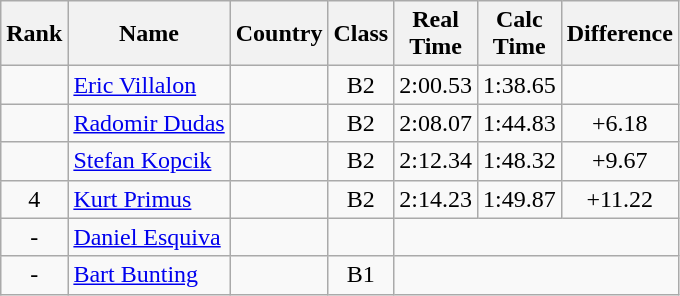<table class="wikitable sortable" style="text-align:center">
<tr>
<th>Rank</th>
<th>Name</th>
<th>Country</th>
<th>Class</th>
<th>Real<br>Time</th>
<th>Calc<br>Time</th>
<th Class="unsortable">Difference</th>
</tr>
<tr>
<td></td>
<td align=left><a href='#'>Eric Villalon</a></td>
<td align=left></td>
<td>B2</td>
<td>2:00.53</td>
<td>1:38.65</td>
</tr>
<tr>
<td></td>
<td align=left><a href='#'>Radomir Dudas</a></td>
<td align=left></td>
<td>B2</td>
<td>2:08.07</td>
<td>1:44.83</td>
<td>+6.18</td>
</tr>
<tr>
<td></td>
<td align=left><a href='#'>Stefan Kopcik</a></td>
<td align=left></td>
<td>B2</td>
<td>2:12.34</td>
<td>1:48.32</td>
<td>+9.67</td>
</tr>
<tr>
<td>4</td>
<td align=left><a href='#'>Kurt Primus</a></td>
<td align=left></td>
<td>B2</td>
<td>2:14.23</td>
<td>1:49.87</td>
<td>+11.22</td>
</tr>
<tr>
<td>-</td>
<td align=left><a href='#'>Daniel Esquiva</a></td>
<td align=left></td>
<td></td>
<td colspan=3></td>
</tr>
<tr>
<td>-</td>
<td align=left><a href='#'>Bart Bunting</a></td>
<td align=left></td>
<td>B1</td>
<td colspan=3></td>
</tr>
</table>
